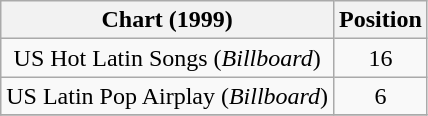<table class="wikitable plainrowheaders sortable" style="text-align:center;">
<tr>
<th scope="col">Chart (1999)</th>
<th scope="col">Position</th>
</tr>
<tr>
<td scope="row">US Hot Latin Songs (<em>Billboard</em>)</td>
<td>16</td>
</tr>
<tr>
<td scope="row">US Latin Pop Airplay (<em>Billboard</em>)</td>
<td>6</td>
</tr>
<tr>
</tr>
</table>
